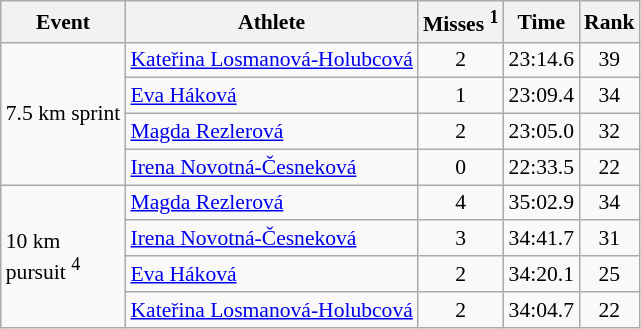<table class="wikitable" style="font-size:90%">
<tr>
<th>Event</th>
<th>Athlete</th>
<th>Misses <sup>1</sup></th>
<th>Time</th>
<th>Rank</th>
</tr>
<tr>
<td rowspan="4">7.5 km sprint</td>
<td><a href='#'>Kateřina Losmanová-Holubcová</a></td>
<td align="center">2</td>
<td align="center">23:14.6</td>
<td align="center">39</td>
</tr>
<tr>
<td><a href='#'>Eva Háková</a></td>
<td align="center">1</td>
<td align="center">23:09.4</td>
<td align="center">34</td>
</tr>
<tr>
<td><a href='#'>Magda Rezlerová</a></td>
<td align="center">2</td>
<td align="center">23:05.0</td>
<td align="center">32</td>
</tr>
<tr>
<td><a href='#'>Irena Novotná-Česneková</a></td>
<td align="center">0</td>
<td align="center">22:33.5</td>
<td align="center">22</td>
</tr>
<tr>
<td rowspan="4">10 km <br> pursuit <sup>4</sup></td>
<td><a href='#'>Magda Rezlerová</a></td>
<td align="center">4</td>
<td align="center">35:02.9</td>
<td align="center">34</td>
</tr>
<tr>
<td><a href='#'>Irena Novotná-Česneková</a></td>
<td align="center">3</td>
<td align="center">34:41.7</td>
<td align="center">31</td>
</tr>
<tr>
<td><a href='#'>Eva Háková</a></td>
<td align="center">2</td>
<td align="center">34:20.1</td>
<td align="center">25</td>
</tr>
<tr>
<td><a href='#'>Kateřina Losmanová-Holubcová</a></td>
<td align="center">2</td>
<td align="center">34:04.7</td>
<td align="center">22</td>
</tr>
</table>
